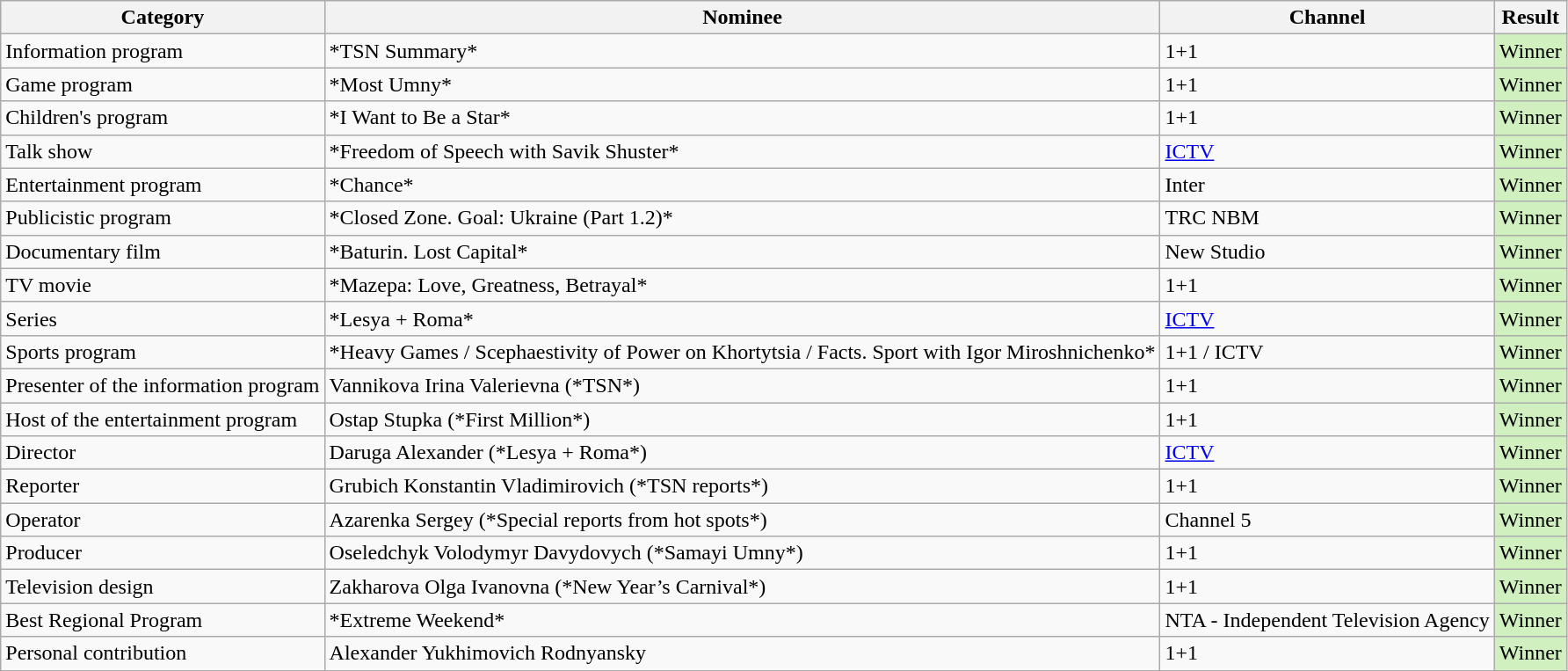<table class="wikitable sortable">
<tr>
<th>Category</th>
<th>Nominee</th>
<th>Channel</th>
<th>Result</th>
</tr>
<tr>
<td>Information program</td>
<td>*TSN Summary*</td>
<td>1+1</td>
<td style="background:#d0f0c0;">Winner</td>
</tr>
<tr>
<td>Game program</td>
<td>*Most Umny*</td>
<td>1+1</td>
<td style="background:#d0f0c0;">Winner</td>
</tr>
<tr>
<td>Children's program</td>
<td>*I Want to Be a Star*</td>
<td>1+1</td>
<td style="background:#d0f0c0;">Winner</td>
</tr>
<tr>
<td>Talk show</td>
<td>*Freedom of Speech with Savik Shuster*</td>
<td><a href='#'>ICTV</a></td>
<td style="background:#d0f0c0;">Winner</td>
</tr>
<tr>
<td>Entertainment program</td>
<td>*Chance*</td>
<td>Inter</td>
<td style="background:#d0f0c0;">Winner</td>
</tr>
<tr>
<td>Publicistic program</td>
<td>*Closed Zone. Goal: Ukraine (Part 1.2)*</td>
<td>TRC NBM</td>
<td style="background:#d0f0c0;">Winner</td>
</tr>
<tr>
<td>Documentary film</td>
<td>*Baturin. Lost Capital*</td>
<td>New Studio</td>
<td style="background:#d0f0c0;">Winner</td>
</tr>
<tr>
<td>TV movie</td>
<td>*Mazepa: Love, Greatness, Betrayal*</td>
<td>1+1</td>
<td style="background:#d0f0c0;">Winner</td>
</tr>
<tr>
<td>Series</td>
<td>*Lesya + Roma*</td>
<td><a href='#'>ICTV</a></td>
<td style="background:#d0f0c0;">Winner</td>
</tr>
<tr>
<td>Sports program</td>
<td>*Heavy Games / Scephaestivity of Power on Khortytsia / Facts. Sport with Igor Miroshnichenko*</td>
<td>1+1 / ICTV</td>
<td style="background:#d0f0c0;">Winner</td>
</tr>
<tr>
<td>Presenter of the information program</td>
<td>Vannikova Irina Valerievna (*TSN*)</td>
<td>1+1</td>
<td style="background:#d0f0c0;">Winner</td>
</tr>
<tr>
<td>Host of the entertainment program</td>
<td>Ostap Stupka (*First Million*)</td>
<td>1+1</td>
<td style="background:#d0f0c0;">Winner</td>
</tr>
<tr>
<td>Director</td>
<td>Daruga Alexander (*Lesya + Roma*)</td>
<td><a href='#'>ICTV</a></td>
<td style="background:#d0f0c0;">Winner</td>
</tr>
<tr>
<td>Reporter</td>
<td>Grubich Konstantin Vladimirovich (*TSN reports*)</td>
<td>1+1</td>
<td style="background:#d0f0c0;">Winner</td>
</tr>
<tr>
<td>Operator</td>
<td>Azarenka Sergey (*Special reports from hot spots*)</td>
<td>Channel 5</td>
<td style="background:#d0f0c0;">Winner</td>
</tr>
<tr>
<td>Producer</td>
<td>Oseledchyk Volodymyr Davydovych (*Samayi Umny*)</td>
<td>1+1</td>
<td style="background:#d0f0c0;">Winner</td>
</tr>
<tr>
<td>Television design</td>
<td>Zakharova Olga Ivanovna (*New Year’s Carnival*)</td>
<td>1+1</td>
<td style="background:#d0f0c0;">Winner</td>
</tr>
<tr>
<td>Best Regional Program</td>
<td>*Extreme Weekend*</td>
<td>NTA - Independent Television Agency</td>
<td style="background:#d0f0c0;">Winner</td>
</tr>
<tr>
<td>Personal contribution</td>
<td>Alexander Yukhimovich Rodnyansky</td>
<td>1+1</td>
<td style="background:#d0f0c0;">Winner</td>
</tr>
</table>
